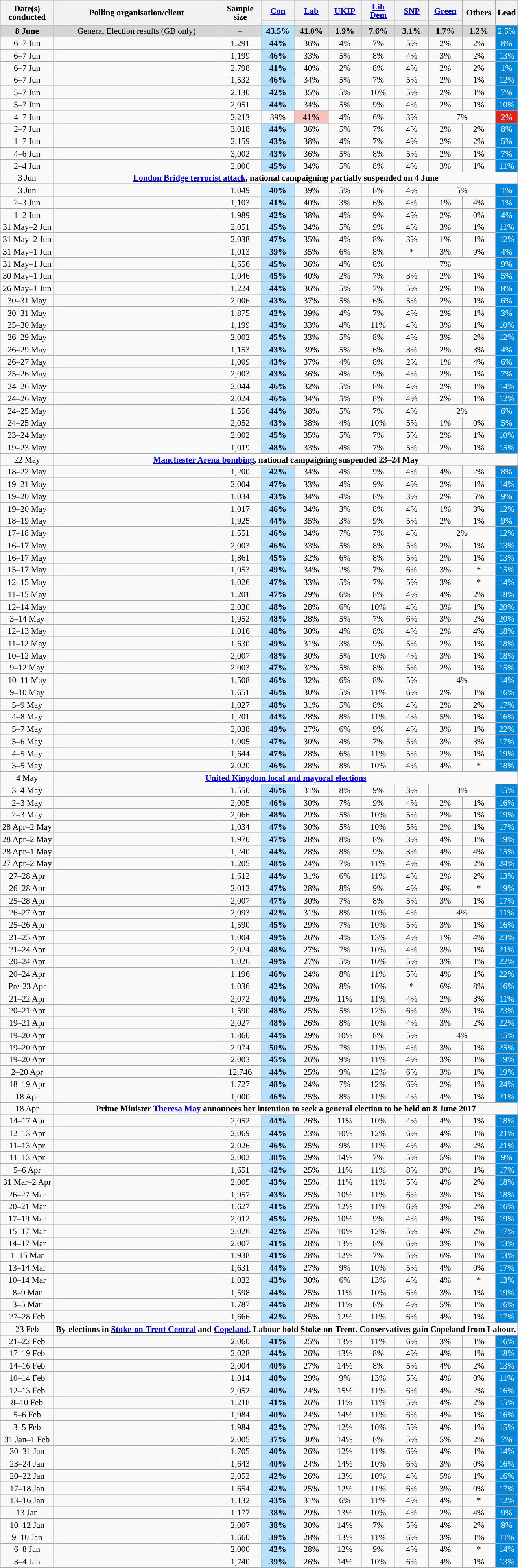<table class="wikitable sortable mw-datatable" style="text-align:center;font-size:90%;line-height:14px;">
<tr>
<th rowspan="2">Date(s)<br>conducted</th>
<th rowspan="2">Polling organisation/client</th>
<th rowspan="2">Sample<br>size</th>
<th style="width:50px;" class="unsortable"><a href='#'>Con</a></th>
<th style="width:50px;" class="unsortable"><a href='#'>Lab</a></th>
<th style="width:50px;" class="unsortable"><a href='#'>UKIP</a></th>
<th style="width:50px;" class="unsortable"><a href='#'>Lib Dem</a></th>
<th style="width:50px;" class="unsortable"><a href='#'>SNP</a></th>
<th style="width:50px;" class="unsortable"><a href='#'>Green</a></th>
<th style="width:50px;" rowspan="2" class="unsortable">Others</th>
<th style="width:20px;" rowspan="2">Lead</th>
</tr>
<tr>
<th class="unsortable" style="color:inherit;background:"></th>
<th class="unsortable" style="color:inherit;background:"></th>
<th class="unsortable" style="color:inherit;background:"></th>
<th class="unsortable" style="color:inherit;background:"></th>
<th class="unsortable" style="color:inherit;background:"></th>
<th class="unsortable" style="color:inherit;background:"></th>
</tr>
<tr>
<td style="background:#D5D5D5"><strong>8 June</strong></td>
<td style="background:#D5D5D5">General Election results (GB only) </td>
<td style="background:#D5D5D5">–</td>
<td style="background:#B3E0FF"><strong>43.5%</strong></td>
<td style="background:#D5D5D5"><strong>41.0%</strong></td>
<td style="background:#D5D5D5"><strong>1.9%</strong></td>
<td style="background:#D5D5D5"><strong>7.6%</strong></td>
<td style="background:#D5D5D5"><strong>3.1%</strong></td>
<td style="background:#D5D5D5"><strong>1.7%</strong></td>
<td style="background:#D5D5D5"><strong>1.2%</strong></td>
<td style="background:#0087DC; color:white;">2.5%</td>
</tr>
<tr>
<td>6–7 Jun</td>
<td></td>
<td>1,291</td>
<td style="background:#B3E0FF"><strong>44%</strong></td>
<td>36%</td>
<td>4%</td>
<td>7%</td>
<td>5%</td>
<td>2%</td>
<td>2%</td>
<td style="background:#0087DC; color:white;">8%</td>
</tr>
<tr>
<td>6–7 Jun</td>
<td></td>
<td>1,199</td>
<td style="background:#B3E0FF"><strong>46%</strong></td>
<td>33%</td>
<td>5%</td>
<td>8%</td>
<td>4%</td>
<td>3%</td>
<td>2%</td>
<td style="background:#0087DC; color:white;">13%</td>
</tr>
<tr>
<td>6–7 Jun</td>
<td></td>
<td>2,798</td>
<td style="background:#B3E0FF"><strong>41%</strong></td>
<td>40%</td>
<td>2%</td>
<td>8%</td>
<td>4%</td>
<td>2%</td>
<td>2%</td>
<td style="background:#0087DC; color:white;">1%</td>
</tr>
<tr>
<td>6–7 Jun</td>
<td></td>
<td>1,532</td>
<td style="background:#B3E0FF"><strong>46%</strong></td>
<td>34%</td>
<td>5%</td>
<td>7%</td>
<td>5%</td>
<td>2%</td>
<td>1%</td>
<td style="background:#0087DC; color:white;">12%</td>
</tr>
<tr>
<td>5–7 Jun</td>
<td></td>
<td>2,130</td>
<td style="background:#B3E0FF"><strong>42%</strong></td>
<td>35%</td>
<td>5%</td>
<td>10%</td>
<td>5%</td>
<td>2%</td>
<td>1%</td>
<td style="background:#0087DC; color:white;">7%</td>
</tr>
<tr>
<td>5–7 Jun</td>
<td></td>
<td>2,051</td>
<td style="background:#B3E0FF"><strong>44%</strong></td>
<td>34%</td>
<td>5%</td>
<td>9%</td>
<td>4%</td>
<td>2%</td>
<td>1%</td>
<td style="background:#0087DC; color:white;">10%</td>
</tr>
<tr>
<td>4–7 Jun</td>
<td></td>
<td>2,213</td>
<td>39%</td>
<td style="background:#F8C1BE"><strong>41%</strong></td>
<td>4%</td>
<td>6%</td>
<td>3%</td>
<td colspan="2">7%</td>
<td style="background:#DC241f; color:white;">2%</td>
</tr>
<tr>
<td>2–7 Jun</td>
<td></td>
<td>3,018</td>
<td style="background:#B3E0FF"><strong>44%</strong></td>
<td>36%</td>
<td>5%</td>
<td>7%</td>
<td>4%</td>
<td>2%</td>
<td>2%</td>
<td style="background:#0087DC; color:white;">8%</td>
</tr>
<tr>
<td>1–7 Jun</td>
<td> </td>
<td>2,159</td>
<td style="background:#B3E0FF"><strong>43%</strong></td>
<td>38%</td>
<td>4%</td>
<td>7%</td>
<td>4%</td>
<td>2%</td>
<td>2%</td>
<td style="background:#0087DC; color:white;">5%</td>
</tr>
<tr>
<td>4–6 Jun</td>
<td></td>
<td>3,002</td>
<td style="background:#B3E0FF"><strong>43%</strong></td>
<td>36%</td>
<td>5%</td>
<td>8%</td>
<td>5%</td>
<td>2%</td>
<td>1%</td>
<td style="background:#0087DC; color:white;">7%</td>
</tr>
<tr>
<td>2–4 Jun</td>
<td></td>
<td>2,000</td>
<td style="background:#B3E0FF"><strong>45%</strong></td>
<td>34%</td>
<td>5%</td>
<td>8%</td>
<td>4%</td>
<td>3%</td>
<td>1%</td>
<td style="background:#0087DC; color:white;">11%</td>
</tr>
<tr>
<td>3 Jun</td>
<td colspan="10"><strong><a href='#'>London Bridge terrorist attack</a>, national campaigning partially suspended on 4 June</strong></td>
</tr>
<tr>
<td>3 Jun</td>
<td></td>
<td>1,049</td>
<td style="background:#B3E0FF"><strong>40%</strong></td>
<td>39%</td>
<td>5%</td>
<td>8%</td>
<td>4%</td>
<td colspan="2">5%</td>
<td style="background:#0087DC; color:white;">1%</td>
</tr>
<tr>
<td>2–3 Jun</td>
<td></td>
<td>1,103</td>
<td style="background:#B3E0FF"><strong>41%</strong></td>
<td>40%</td>
<td>3%</td>
<td>6%</td>
<td>4%</td>
<td>1%</td>
<td>4%</td>
<td style="background:#0087DC; color:white;">1%</td>
</tr>
<tr>
<td>1–2 Jun</td>
<td></td>
<td>1,989</td>
<td style="background:#B3E0FF"><strong>42%</strong></td>
<td>38%</td>
<td>4%</td>
<td>9%</td>
<td>4%</td>
<td>2%</td>
<td>0%</td>
<td style="background:#0087DC; color:white;">4%</td>
</tr>
<tr>
<td>31 May–2 Jun</td>
<td></td>
<td>2,051</td>
<td style="background:#B3E0FF"><strong>45%</strong></td>
<td>34%</td>
<td>5%</td>
<td>9%</td>
<td>4%</td>
<td>3%</td>
<td>1%</td>
<td style="background:#0087DC; color:white;">11%</td>
</tr>
<tr>
<td>31 May–2 Jun</td>
<td></td>
<td>2,038</td>
<td style="background:#B3E0FF"><strong>47%</strong></td>
<td>35%</td>
<td>4%</td>
<td>8%</td>
<td>3%</td>
<td>1%</td>
<td>1%</td>
<td style="background:#0087DC; color:white;">12%</td>
</tr>
<tr>
<td>31 May–1 Jun</td>
<td></td>
<td>1,013</td>
<td style="background:#B3E0FF"><strong>39%</strong></td>
<td>35%</td>
<td>6%</td>
<td>8%</td>
<td>*</td>
<td>3%</td>
<td>9%</td>
<td style="background:#0087DC; color:white;">4%</td>
</tr>
<tr>
<td>31 May–1 Jun</td>
<td></td>
<td>1,656</td>
<td style="background:#B3E0FF"><strong>45%</strong></td>
<td>36%</td>
<td>4%</td>
<td>8%</td>
<td colspan="3">7%</td>
<td style="background:#0087DC; color:white;">9%</td>
</tr>
<tr>
<td>30 May–1 Jun</td>
<td></td>
<td>1,046</td>
<td style="background:#B3E0FF"><strong>45%</strong></td>
<td>40%</td>
<td>2%</td>
<td>7%</td>
<td>3%</td>
<td>2%</td>
<td>1%</td>
<td style="background:#0087DC; color:white;">5%</td>
</tr>
<tr>
<td>26 May–1 Jun</td>
<td></td>
<td>1,224</td>
<td style="background:#B3E0FF"><strong>44%</strong></td>
<td>36%</td>
<td>5%</td>
<td>7%</td>
<td>5%</td>
<td>2%</td>
<td>1%</td>
<td style="background:#0087DC; color:white;">8%</td>
</tr>
<tr>
<td>30–31 May</td>
<td></td>
<td>2,006</td>
<td style="background:#B3E0FF"><strong>43%</strong></td>
<td>37%</td>
<td>5%</td>
<td>6%</td>
<td>5%</td>
<td>2%</td>
<td>1%</td>
<td style="background:#0087DC; color:white;">6%</td>
</tr>
<tr>
<td>30–31 May</td>
<td></td>
<td>1,875</td>
<td style="background:#B3E0FF"><strong>42%</strong></td>
<td>39%</td>
<td>4%</td>
<td>7%</td>
<td>4%</td>
<td>2%</td>
<td>1%</td>
<td style="background:#0087DC; color:white;">3%</td>
</tr>
<tr>
<td>25–30 May</td>
<td> </td>
<td>1,199</td>
<td style="background:#B3E0FF"><strong>43%</strong></td>
<td>33%</td>
<td>4%</td>
<td>11%</td>
<td>4%</td>
<td>3%</td>
<td>1%</td>
<td style="background:#0087DC; color:white;">10%</td>
</tr>
<tr>
<td>26–29 May</td>
<td></td>
<td>2,002</td>
<td style="background:#B3E0FF"><strong>45%</strong></td>
<td>33%</td>
<td>5%</td>
<td>8%</td>
<td>4%</td>
<td>3%</td>
<td>2%</td>
<td style="background:#0087DC; color:white;">12%</td>
</tr>
<tr>
<td>26–29 May</td>
<td></td>
<td>1,153</td>
<td style="background:#B3E0FF"><strong>43%</strong></td>
<td>39%</td>
<td>5%</td>
<td>6%</td>
<td>3%</td>
<td>2%</td>
<td>3%</td>
<td style="background:#0087DC; color:white;">4%</td>
</tr>
<tr>
<td>26–27 May</td>
<td></td>
<td>1,009</td>
<td style="background:#B3E0FF"><strong>43%</strong></td>
<td>37%</td>
<td>4%</td>
<td>8%</td>
<td>2%</td>
<td>1%</td>
<td>4%</td>
<td style="background:#0087DC; color:white;">6%</td>
</tr>
<tr>
<td>25–26 May</td>
<td></td>
<td>2,003</td>
<td style="background:#B3E0FF"><strong>43%</strong></td>
<td>36%</td>
<td>4%</td>
<td>9%</td>
<td>4%</td>
<td>2%</td>
<td>1%</td>
<td style="background:#0087DC; color:white;">7%</td>
</tr>
<tr>
<td>24–26 May</td>
<td></td>
<td>2,044</td>
<td style="background:#B3E0FF"><strong>46%</strong></td>
<td>32%</td>
<td>5%</td>
<td>8%</td>
<td>4%</td>
<td>2%</td>
<td>1%</td>
<td style="background:#0087DC; color:white;">14%</td>
</tr>
<tr>
<td>24–26 May</td>
<td></td>
<td>2,024</td>
<td style="background:#B3E0FF"><strong>46%</strong></td>
<td>34%</td>
<td>5%</td>
<td>8%</td>
<td>4%</td>
<td>2%</td>
<td>1%</td>
<td style="background:#0087DC; color:white;">12%</td>
</tr>
<tr>
<td>24–25 May</td>
<td></td>
<td>1,556</td>
<td style="background:#B3E0FF"><strong>44%</strong></td>
<td>38%</td>
<td>5%</td>
<td>7%</td>
<td>4%</td>
<td colspan="2">2%</td>
<td style="background:#0087DC; color:white;">6%</td>
</tr>
<tr>
<td>24–25 May</td>
<td></td>
<td>2,052</td>
<td style="background:#B3E0FF"><strong>43%</strong></td>
<td>38%</td>
<td>4%</td>
<td>10%</td>
<td>5%</td>
<td>1%</td>
<td>0%</td>
<td style="background:#0087DC; color:white;">5%</td>
</tr>
<tr>
<td>23–24 May</td>
<td></td>
<td>2,002</td>
<td style="background:#B3E0FF"><strong>45%</strong></td>
<td>35%</td>
<td>5%</td>
<td>7%</td>
<td>5%</td>
<td>2%</td>
<td>1%</td>
<td style="background:#0087DC; color:white;">10%</td>
</tr>
<tr>
<td>19–23 May</td>
<td></td>
<td>1,019</td>
<td style="background:#B3E0FF"><strong>48%</strong></td>
<td>33%</td>
<td>4%</td>
<td>7%</td>
<td>5%</td>
<td>2%</td>
<td>1%</td>
<td style="background:#0087DC; color:white;">15%</td>
</tr>
<tr>
<td>22 May</td>
<td colspan="10"><strong><a href='#'>Manchester Arena bombing</a>, national campaigning suspended 23–24 May</strong></td>
</tr>
<tr>
<td>18–22 May</td>
<td> </td>
<td>1,200</td>
<td style="background:#B3E0FF"><strong>42%</strong></td>
<td>34%</td>
<td>4%</td>
<td>9%</td>
<td>4%</td>
<td>4%</td>
<td>2%</td>
<td style="background:#0087DC; color:white;">8%</td>
</tr>
<tr>
<td>19–21 May</td>
<td></td>
<td>2,004</td>
<td style="background:#B3E0FF"><strong>47%</strong></td>
<td>33%</td>
<td>4%</td>
<td>9%</td>
<td>4%</td>
<td>2%</td>
<td>1%</td>
<td style="background:#0087DC; color:white;">14%</td>
</tr>
<tr>
<td>19–20 May</td>
<td></td>
<td>1,034</td>
<td style="background:#B3E0FF"><strong>43%</strong></td>
<td>34%</td>
<td>4%</td>
<td>8%</td>
<td>3%</td>
<td>2%</td>
<td>5%</td>
<td style="background:#0087DC; color:white;">9%</td>
</tr>
<tr>
<td>19–20 May</td>
<td></td>
<td>1,017</td>
<td style="background:#B3E0FF"><strong>46%</strong></td>
<td>34%</td>
<td>3%</td>
<td>8%</td>
<td>4%</td>
<td>1%</td>
<td>3%</td>
<td style="background:#0087DC; color:white;">12%</td>
</tr>
<tr>
<td>18–19 May</td>
<td></td>
<td>1,925</td>
<td style="background:#B3E0FF"><strong>44%</strong></td>
<td>35%</td>
<td>3%</td>
<td>9%</td>
<td>5%</td>
<td>2%</td>
<td>1%</td>
<td style="background:#0087DC; color:white;">9%</td>
</tr>
<tr>
<td>17–18 May</td>
<td></td>
<td>1,551</td>
<td style="background:#B3E0FF"><strong>46%</strong></td>
<td>34%</td>
<td>7%</td>
<td>7%</td>
<td>4%</td>
<td colspan="2">2%</td>
<td style="background:#0087DC; color:white;">12%</td>
</tr>
<tr>
<td>16–17 May</td>
<td></td>
<td>2,003</td>
<td style="background:#B3E0FF"><strong>46%</strong></td>
<td>33%</td>
<td>5%</td>
<td>8%</td>
<td>5%</td>
<td>2%</td>
<td>1%</td>
<td style="background:#0087DC; color:white;">13%</td>
</tr>
<tr>
<td>16–17 May</td>
<td></td>
<td>1,861</td>
<td style="background:#B3E0FF"><strong>45%</strong></td>
<td>32%</td>
<td>6%</td>
<td>8%</td>
<td>5%</td>
<td>2%</td>
<td>1%</td>
<td style="background:#0087DC; color:white;">13%</td>
</tr>
<tr>
<td>15–17 May</td>
<td></td>
<td>1,053</td>
<td style="background:#B3E0FF"><strong>49%</strong></td>
<td>34%</td>
<td>2%</td>
<td>7%</td>
<td>6%</td>
<td>3%</td>
<td>*</td>
<td style="background:#0087DC; color:white;">15%</td>
</tr>
<tr>
<td>12–15 May</td>
<td></td>
<td>1,026</td>
<td style="background:#B3E0FF"><strong>47%</strong></td>
<td>33%</td>
<td>5%</td>
<td>7%</td>
<td>5%</td>
<td>3%</td>
<td>*</td>
<td style="background:#0087DC; color:white;">14%</td>
</tr>
<tr>
<td>11–15 May</td>
<td> </td>
<td>1,201</td>
<td style="background:#B3E0FF"><strong>47%</strong></td>
<td>29%</td>
<td>6%</td>
<td>8%</td>
<td>4%</td>
<td>4%</td>
<td>2%</td>
<td style="background:#0087DC; color:white;">18%</td>
</tr>
<tr>
<td>12–14 May</td>
<td></td>
<td>2,030</td>
<td style="background:#B3E0FF"><strong>48%</strong></td>
<td>28%</td>
<td>6%</td>
<td>10%</td>
<td>4%</td>
<td>3%</td>
<td>1%</td>
<td style="background:#0087DC; color:white;">20%</td>
</tr>
<tr>
<td>3–14 May</td>
<td></td>
<td>1,952</td>
<td style="background:#B3E0FF"><strong>48%</strong></td>
<td>28%</td>
<td>5%</td>
<td>7%</td>
<td>6%</td>
<td>3%</td>
<td>2%</td>
<td style="background:#0087DC; color:white;">20%</td>
</tr>
<tr>
<td>12–13 May</td>
<td></td>
<td>1,016</td>
<td style="background:#B3E0FF"><strong>48%</strong></td>
<td>30%</td>
<td>4%</td>
<td>8%</td>
<td>4%</td>
<td>2%</td>
<td>4%</td>
<td style="background:#0087DC; color:white;">18%</td>
</tr>
<tr>
<td>11–12 May</td>
<td></td>
<td>1,630</td>
<td style="background:#B3E0FF"><strong>49%</strong></td>
<td>31%</td>
<td>3%</td>
<td>9%</td>
<td>5%</td>
<td>2%</td>
<td>1%</td>
<td style="background:#0087DC; color:white;">18%</td>
</tr>
<tr>
<td>10–12 May</td>
<td></td>
<td>2,007</td>
<td style="background:#B3E0FF"><strong>48%</strong></td>
<td>30%</td>
<td>5%</td>
<td>10%</td>
<td>4%</td>
<td>3%</td>
<td>1%</td>
<td style="background:#0087DC; color:white;">18%</td>
</tr>
<tr>
<td>9–12 May</td>
<td></td>
<td>2,003</td>
<td style="background:#B3E0FF"><strong>47%</strong></td>
<td>32%</td>
<td>5%</td>
<td>8%</td>
<td>5%</td>
<td>2%</td>
<td>1%</td>
<td style="background:#0087DC; color:white;">15%</td>
</tr>
<tr>
<td>10–11 May</td>
<td></td>
<td>1,508</td>
<td style="background:#B3E0FF"><strong>46%</strong></td>
<td>32%</td>
<td>6%</td>
<td>8%</td>
<td>5%</td>
<td colspan=2>4%</td>
<td style="background:#0087DC; color:white;">14%</td>
</tr>
<tr>
<td>9–10 May</td>
<td></td>
<td>1,651</td>
<td style="background:#B3E0FF"><strong>46%</strong></td>
<td>30%</td>
<td>5%</td>
<td>11%</td>
<td>6%</td>
<td>2%</td>
<td>1%</td>
<td style="background:#0087DC; color:white;">16%</td>
</tr>
<tr>
<td>5–9 May</td>
<td></td>
<td>1,027</td>
<td style="background:#B3E0FF"><strong>48%</strong></td>
<td>31%</td>
<td>5%</td>
<td>8%</td>
<td>4%</td>
<td>2%</td>
<td>2%</td>
<td style="background:#0087DC; color:white;">17%</td>
</tr>
<tr>
<td>4–8 May</td>
<td> </td>
<td>1,201</td>
<td style="background:#B3E0FF"><strong>44%</strong></td>
<td>28%</td>
<td>8%</td>
<td>11%</td>
<td>4%</td>
<td>5%</td>
<td>1%</td>
<td style="background:#0087DC; color:white;">16%</td>
</tr>
<tr>
<td>5–7 May</td>
<td></td>
<td>2,038</td>
<td style="background:#B3E0FF"><strong>49%</strong></td>
<td>27%</td>
<td>6%</td>
<td>9%</td>
<td>4%</td>
<td>3%</td>
<td>1%</td>
<td style="background:#0087DC; color:white;">22%</td>
</tr>
<tr>
<td>5–6 May</td>
<td></td>
<td>1,005</td>
<td style="background:#B3E0FF"><strong>47%</strong></td>
<td>30%</td>
<td>4%</td>
<td>7%</td>
<td>5%</td>
<td>3%</td>
<td>3%</td>
<td style="background:#0087DC; color:white;">17%</td>
</tr>
<tr>
<td>4–5 May</td>
<td></td>
<td>1,644</td>
<td style="background:#B3E0FF"><strong>47%</strong></td>
<td>28%</td>
<td>6%</td>
<td>11%</td>
<td>5%</td>
<td>2%</td>
<td>1%</td>
<td style="background:#0087DC; color:white;">19%</td>
</tr>
<tr>
<td>3–5 May</td>
<td></td>
<td>2,020</td>
<td style="background:#B3E0FF"><strong>46%</strong></td>
<td>28%</td>
<td>8%</td>
<td>10%</td>
<td>4%</td>
<td>4%</td>
<td>*</td>
<td style="background:#0087DC; color:white;">18%</td>
</tr>
<tr>
<td>4 May</td>
<td colspan="10"><strong><a href='#'>United Kingdom local and mayoral elections</a></strong></td>
</tr>
<tr>
<td>3–4 May</td>
<td></td>
<td>1,550</td>
<td style="background:#B3E0FF"><strong>46%</strong></td>
<td>31%</td>
<td>8%</td>
<td>9%</td>
<td>3%</td>
<td colspan="2">3%</td>
<td style="background:#0087DC; color:white;">15%</td>
</tr>
<tr>
<td>2–3 May</td>
<td></td>
<td>2,005</td>
<td style="background:#B3E0FF"><strong>46%</strong></td>
<td>30%</td>
<td>7%</td>
<td>9%</td>
<td>4%</td>
<td>2%</td>
<td>1%</td>
<td style="background:#0087DC; color:white;">16%</td>
</tr>
<tr>
<td>2–3 May</td>
<td></td>
<td>2,066</td>
<td style="background:#B3E0FF"><strong>48%</strong></td>
<td>29%</td>
<td>5%</td>
<td>10%</td>
<td>5%</td>
<td>2%</td>
<td>1%</td>
<td style="background:#0087DC; color:white;">19%</td>
</tr>
<tr>
<td>28 Apr–2 May</td>
<td></td>
<td>1,034</td>
<td style="background:#B3E0FF"><strong>47%</strong></td>
<td>30%</td>
<td>5%</td>
<td>10%</td>
<td>5%</td>
<td>2%</td>
<td>1%</td>
<td style="background:#0087DC; color:white;">17%</td>
</tr>
<tr>
<td>28 Apr–2 May</td>
<td></td>
<td>1,970</td>
<td style="background:#B3E0FF"><strong>47%</strong></td>
<td>28%</td>
<td>8%</td>
<td>8%</td>
<td>3%</td>
<td>4%</td>
<td>1%</td>
<td style="background:#0087DC; color:white;">19%</td>
</tr>
<tr>
<td>28 Apr–1 May</td>
<td></td>
<td>1,240</td>
<td style="background:#B3E0FF"><strong>44%</strong></td>
<td>28%</td>
<td>8%</td>
<td>9%</td>
<td>3%</td>
<td>4%</td>
<td>4%</td>
<td style="background:#0087DC; color:white;">15%</td>
</tr>
<tr>
<td>27 Apr–2 May</td>
<td> </td>
<td>1,205</td>
<td style="background:#B3E0FF"><strong>48%</strong></td>
<td>24%</td>
<td>7%</td>
<td>11%</td>
<td>4%</td>
<td>4%</td>
<td>2%</td>
<td style="background:#0087DC; color:white;">24%</td>
</tr>
<tr>
<td>27–28 Apr</td>
<td></td>
<td>1,612</td>
<td style="background:#B3E0FF"><strong>44%</strong></td>
<td>31%</td>
<td>6%</td>
<td>11%</td>
<td>4%</td>
<td>2%</td>
<td>2%</td>
<td style="background:#0087DC; color:white;">13%</td>
</tr>
<tr>
<td>26–28 Apr</td>
<td></td>
<td>2,012</td>
<td style="background:#B3E0FF"><strong>47%</strong></td>
<td>28%</td>
<td>8%</td>
<td>9%</td>
<td>4%</td>
<td>4%</td>
<td>*</td>
<td style="background:#0087DC; color:white;">19%</td>
</tr>
<tr>
<td>25–28 Apr</td>
<td></td>
<td>2,007</td>
<td style="background:#B3E0FF"><strong>47%</strong></td>
<td>30%</td>
<td>7%</td>
<td>8%</td>
<td>5%</td>
<td>3%</td>
<td>1%</td>
<td style="background:#0087DC; color:white;">17%</td>
</tr>
<tr>
<td>26–27 Apr</td>
<td></td>
<td>2,093</td>
<td style="background:#B3E0FF"><strong>42%</strong></td>
<td>31%</td>
<td>8%</td>
<td>10%</td>
<td>4%</td>
<td colspan="2">4%</td>
<td style="background:#0087DC; color:white;">11%</td>
</tr>
<tr>
<td>25–26 Apr</td>
<td></td>
<td>1,590</td>
<td style="background:#B3E0FF"><strong>45%</strong></td>
<td>29%</td>
<td>7%</td>
<td>10%</td>
<td>5%</td>
<td>3%</td>
<td>1%</td>
<td style="background:#0087DC; color:white;">16%</td>
</tr>
<tr>
<td>21–25 Apr</td>
<td></td>
<td>1,004</td>
<td style="background:#B3E0FF"><strong>49%</strong></td>
<td>26%</td>
<td>4%</td>
<td>13%</td>
<td>4%</td>
<td>1%</td>
<td>4%</td>
<td style="background:#0087DC; color:white;">23%</td>
</tr>
<tr>
<td>21–24 Apr</td>
<td></td>
<td>2,024</td>
<td style="background:#B3E0FF"><strong>48%</strong></td>
<td>27%</td>
<td>7%</td>
<td>10%</td>
<td>4%</td>
<td>3%</td>
<td>1%</td>
<td style="background:#0087DC; color:white;">21%</td>
</tr>
<tr>
<td>20–24 Apr</td>
<td></td>
<td>1,026</td>
<td style="background:#B3E0FF"><strong>49%</strong></td>
<td>27%</td>
<td>5%</td>
<td>10%</td>
<td>5%</td>
<td>3%</td>
<td>1%</td>
<td style="background:#0087DC; color:white;">22%</td>
</tr>
<tr>
<td>20–24 Apr</td>
<td> </td>
<td>1,196</td>
<td style="background:#B3E0FF"><strong>46%</strong></td>
<td>24%</td>
<td>8%</td>
<td>11%</td>
<td>5%</td>
<td>4%</td>
<td>1%</td>
<td style="background:#0087DC; color:white;">22%</td>
</tr>
<tr>
<td>Pre-23 Apr</td>
<td></td>
<td>1,036</td>
<td style="background:#B3E0FF"><strong>42%</strong></td>
<td>26%</td>
<td>8%</td>
<td>10%</td>
<td>*</td>
<td>6%</td>
<td>8%</td>
<td style="background:#0087DC; color:white;">16%</td>
</tr>
<tr>
<td>21–22 Apr</td>
<td></td>
<td>2,072</td>
<td style="background:#B3E0FF"><strong>40%</strong></td>
<td>29%</td>
<td>11%</td>
<td>11%</td>
<td>4%</td>
<td>2%</td>
<td>3%</td>
<td style="background:#0087DC; color:white;">11%</td>
</tr>
<tr>
<td>20–21 Apr</td>
<td></td>
<td>1,590</td>
<td style="background:#B3E0FF"><strong>48%</strong></td>
<td>25%</td>
<td>5%</td>
<td>12%</td>
<td>6%</td>
<td>3%</td>
<td>1%</td>
<td style="background:#0087DC; color:white;">23%</td>
</tr>
<tr>
<td>19–21 Apr</td>
<td></td>
<td>2,027</td>
<td style="background:#B3E0FF"><strong>48%</strong></td>
<td>26%</td>
<td>8%</td>
<td>10%</td>
<td>4%</td>
<td>3%</td>
<td>2%</td>
<td style="background:#0087DC; color:white;">22%</td>
</tr>
<tr>
<td>19–20 Apr</td>
<td></td>
<td>1,860</td>
<td style="background:#B3E0FF"><strong>44%</strong></td>
<td>29%</td>
<td>10%</td>
<td>8%</td>
<td>5%</td>
<td colspan="2">4%</td>
<td style="background:#0087DC; color:white;">15%</td>
</tr>
<tr>
<td>19–20 Apr</td>
<td> </td>
<td>2,074</td>
<td style="background:#B3E0FF"><strong>50%</strong></td>
<td>25%</td>
<td>7%</td>
<td>11%</td>
<td>4%</td>
<td>3%</td>
<td>1%</td>
<td style="background:#0087DC; color:white;">25%</td>
</tr>
<tr>
<td>19–20 Apr</td>
<td></td>
<td>2,003</td>
<td style="background:#B3E0FF"><strong>45%</strong></td>
<td>26%</td>
<td>9%</td>
<td>11%</td>
<td>4%</td>
<td>3%</td>
<td>1%</td>
<td style="background:#0087DC; color:white;">19%</td>
</tr>
<tr>
<td>2–20 Apr</td>
<td></td>
<td>12,746</td>
<td style="background:#B3E0FF"><strong>44%</strong></td>
<td>25%</td>
<td>9%</td>
<td>12%</td>
<td>6%</td>
<td>3%</td>
<td>1%</td>
<td style="background:#0087DC; color:white;">19%</td>
</tr>
<tr>
<td>18–19 Apr</td>
<td></td>
<td>1,727</td>
<td style="background:#B3E0FF"><strong>48%</strong></td>
<td>24%</td>
<td>7%</td>
<td>12%</td>
<td>6%</td>
<td>2%</td>
<td>1%</td>
<td style="background:#0087DC; color:white;">24%</td>
</tr>
<tr>
<td>18 Apr</td>
<td></td>
<td>1,000</td>
<td style="background:#B3E0FF"><strong>46%</strong></td>
<td>25%</td>
<td>8%</td>
<td>11%</td>
<td>4%</td>
<td>4%</td>
<td>1%</td>
<td style="background:#0087DC; color:white;">21%</td>
</tr>
<tr>
<td>18 Apr</td>
<td colspan="10"><strong>Prime Minister <a href='#'>Theresa May</a> announces her intention to seek a general election to be held on 8 June 2017</strong></td>
</tr>
<tr>
<td>14–17 Apr</td>
<td></td>
<td>2,052</td>
<td style="background:#B3E0FF"><strong>44%</strong></td>
<td>26%</td>
<td>11%</td>
<td>10%</td>
<td>4%</td>
<td>4%</td>
<td>1%</td>
<td style="background:#0087DC; color:white;">18%</td>
</tr>
<tr>
<td>12–13 Apr</td>
<td></td>
<td>2,069</td>
<td style="background:#B3E0FF"><strong>44%</strong></td>
<td>23%</td>
<td>10%</td>
<td>12%</td>
<td>6%</td>
<td>4%</td>
<td>1%</td>
<td style="background:#0087DC; color:white;">21%</td>
</tr>
<tr>
<td>11–13 Apr</td>
<td></td>
<td>2,026</td>
<td style="background:#B3E0FF"><strong>46%</strong></td>
<td>25%</td>
<td>9%</td>
<td>11%</td>
<td>4%</td>
<td>4%</td>
<td>2%</td>
<td style="background:#0087DC; color:white;">21%</td>
</tr>
<tr>
<td>11–13 Apr</td>
<td></td>
<td>2,002</td>
<td style="background:#B3E0FF"><strong>38%</strong></td>
<td>29%</td>
<td>14%</td>
<td>7%</td>
<td>5%</td>
<td>5%</td>
<td>1%</td>
<td style="background:#0087DC; color:white;">9%</td>
</tr>
<tr>
<td>5–6 Apr</td>
<td></td>
<td>1,651</td>
<td style="background:#B3E0FF"><strong>42%</strong></td>
<td>25%</td>
<td>11%</td>
<td>11%</td>
<td>8%</td>
<td>3%</td>
<td>1%</td>
<td style="background:#0087DC; color:white;">17%</td>
</tr>
<tr>
<td>31 Mar–2 Apr</td>
<td></td>
<td>2,005</td>
<td style="background:#B3E0FF"><strong>43%</strong></td>
<td>25%</td>
<td>11%</td>
<td>11%</td>
<td>5%</td>
<td>4%</td>
<td>2%</td>
<td style="background:#0087DC; color:white;">18%</td>
</tr>
<tr>
<td>26–27 Mar</td>
<td></td>
<td>1,957</td>
<td style="background:#B3E0FF"><strong>43%</strong></td>
<td>25%</td>
<td>10%</td>
<td>11%</td>
<td>6%</td>
<td>3%</td>
<td>1%</td>
<td style="background:#0087DC; color:white;">18%</td>
</tr>
<tr>
<td>20–21 Mar</td>
<td></td>
<td>1,627</td>
<td style="background:#B3E0FF"><strong>41%</strong></td>
<td>25%</td>
<td>12%</td>
<td>11%</td>
<td>6%</td>
<td>3%</td>
<td>2%</td>
<td style="background:#0087DC; color:white;">16%</td>
</tr>
<tr>
<td>17–19 Mar</td>
<td></td>
<td>2,012</td>
<td style="background:#B3E0FF"><strong>45%</strong></td>
<td>26%</td>
<td>10%</td>
<td>9%</td>
<td>4%</td>
<td>4%</td>
<td>1%</td>
<td style="background:#0087DC; color:white;">19%</td>
</tr>
<tr>
<td>15–17 Mar</td>
<td></td>
<td>2,026</td>
<td style="background:#B3E0FF"><strong>42%</strong></td>
<td>25%</td>
<td>10%</td>
<td>12%</td>
<td>5%</td>
<td>4%</td>
<td>2%</td>
<td style="background:#0087DC; color:white;">17%</td>
</tr>
<tr>
<td>14–17 Mar</td>
<td></td>
<td>2,007</td>
<td style="background:#B3E0FF"><strong>41%</strong></td>
<td>28%</td>
<td>13%</td>
<td>8%</td>
<td>6%</td>
<td>3%</td>
<td>1%</td>
<td style="background:#0087DC; color:white;">13%</td>
</tr>
<tr>
<td>1–15 Mar</td>
<td></td>
<td>1,938</td>
<td style="background:#B3E0FF"><strong>41%</strong></td>
<td>28%</td>
<td>12%</td>
<td>7%</td>
<td>5%</td>
<td>6%</td>
<td>1%</td>
<td style="background:#0087DC; color:white;">13%</td>
</tr>
<tr>
<td>13–14 Mar</td>
<td></td>
<td>1,631</td>
<td style="background:#B3E0FF"><strong>44%</strong></td>
<td>27%</td>
<td>9%</td>
<td>10%</td>
<td>5%</td>
<td>4%</td>
<td>0%</td>
<td style="background:#0087DC; color:white;">17%</td>
</tr>
<tr>
<td>10–14 Mar</td>
<td></td>
<td>1,032</td>
<td style="background:#B3E0FF"><strong>43%</strong></td>
<td>30%</td>
<td>6%</td>
<td>13%</td>
<td>4%</td>
<td>4%</td>
<td>*</td>
<td style="background:#0087DC; color:white;">13%</td>
</tr>
<tr>
<td>8–9 Mar</td>
<td></td>
<td>1,598</td>
<td style="background:#B3E0FF"><strong>44%</strong></td>
<td>25%</td>
<td>11%</td>
<td>10%</td>
<td>6%</td>
<td>3%</td>
<td>1%</td>
<td style="background:#0087DC; color:white;">19%</td>
</tr>
<tr>
<td>3–5 Mar</td>
<td></td>
<td>1,787</td>
<td style="background:#B3E0FF"><strong>44%</strong></td>
<td>28%</td>
<td>11%</td>
<td>8%</td>
<td>4%</td>
<td>5%</td>
<td>1%</td>
<td style="background:#0087DC; color:white;">16%</td>
</tr>
<tr>
<td>27–28 Feb</td>
<td></td>
<td>1,666</td>
<td style="background:#B3E0FF"><strong>42%</strong></td>
<td>25%</td>
<td>12%</td>
<td>11%</td>
<td>6%</td>
<td>4%</td>
<td>1%</td>
<td style="background:#0087DC; color:white;">17%</td>
</tr>
<tr>
<td>23 Feb</td>
<td colspan="10"><strong>By-elections in <a href='#'>Stoke-on-Trent Central</a> and <a href='#'>Copeland</a>. Labour hold Stoke-on-Trent. Conservatives gain Copeland from Labour.</strong></td>
</tr>
<tr>
<td>21–22 Feb</td>
<td></td>
<td>2,060</td>
<td style="background:#B3E0FF"><strong>41%</strong></td>
<td>25%</td>
<td>13%</td>
<td>11%</td>
<td>6%</td>
<td>3%</td>
<td>1%</td>
<td style="background:#0087DC; color:white;">16%</td>
</tr>
<tr>
<td>17–19 Feb</td>
<td></td>
<td>2,028</td>
<td style="background:#B3E0FF"><strong>44%</strong></td>
<td>26%</td>
<td>13%</td>
<td>8%</td>
<td>4%</td>
<td>4%</td>
<td>1%</td>
<td style="background:#0087DC; color:white;">18%</td>
</tr>
<tr>
<td>14–16 Feb</td>
<td></td>
<td>2,004</td>
<td style="background:#B3E0FF"><strong>40%</strong></td>
<td>27%</td>
<td>14%</td>
<td>8%</td>
<td>5%</td>
<td>4%</td>
<td>2%</td>
<td style="background:#0087DC; color:white;">13%</td>
</tr>
<tr>
<td>10–14 Feb</td>
<td></td>
<td>1,014</td>
<td style="background:#B3E0FF"><strong>40%</strong></td>
<td>29%</td>
<td>9%</td>
<td>13%</td>
<td>5%</td>
<td>4%</td>
<td>0%</td>
<td style="background:#0087DC; color:white;">11%</td>
</tr>
<tr>
<td>12–13 Feb</td>
<td></td>
<td>2,052</td>
<td style="background:#B3E0FF"><strong>40%</strong></td>
<td>24%</td>
<td>15%</td>
<td>11%</td>
<td>6%</td>
<td>4%</td>
<td>2%</td>
<td style="background:#0087DC; color:white;">16%</td>
</tr>
<tr>
<td>8–10 Feb</td>
<td></td>
<td>1,218</td>
<td style="background:#B3E0FF"><strong>41%</strong></td>
<td>26%</td>
<td>11%</td>
<td>11%</td>
<td>5%</td>
<td>4%</td>
<td>2%</td>
<td style="background:#0087DC; color:white;">15%</td>
</tr>
<tr>
<td>5–6 Feb</td>
<td></td>
<td>1,984</td>
<td style="background:#B3E0FF"><strong>40%</strong></td>
<td>24%</td>
<td>14%</td>
<td>11%</td>
<td>6%</td>
<td>4%</td>
<td>1%</td>
<td style="background:#0087DC; color:white;">16%</td>
</tr>
<tr>
<td>3–5 Feb</td>
<td></td>
<td>1,984</td>
<td style="background:#B3E0FF"><strong>42%</strong></td>
<td>27%</td>
<td>12%</td>
<td>10%</td>
<td>5%</td>
<td>4%</td>
<td>1%</td>
<td style="background:#0087DC; color:white;">15%</td>
</tr>
<tr>
<td>31 Jan–1 Feb</td>
<td></td>
<td>2,005</td>
<td style="background:#B3E0FF"><strong>37%</strong></td>
<td>30%</td>
<td>14%</td>
<td>8%</td>
<td>5%</td>
<td>5%</td>
<td>2%</td>
<td style="background:#0087DC; color:white;">7%</td>
</tr>
<tr>
<td>30–31 Jan</td>
<td></td>
<td>1,705</td>
<td style="background:#B3E0FF"><strong>40%</strong></td>
<td>26%</td>
<td>12%</td>
<td>11%</td>
<td>6%</td>
<td>4%</td>
<td>1%</td>
<td style="background:#0087DC; color:white;">14%</td>
</tr>
<tr>
<td>23–24 Jan</td>
<td></td>
<td>1,643</td>
<td style="background:#B3E0FF"><strong>40%</strong></td>
<td>24%</td>
<td>14%</td>
<td>10%</td>
<td>6%</td>
<td>3%</td>
<td>0%</td>
<td style="background:#0087DC; color:white;">16%</td>
</tr>
<tr>
<td>20–22 Jan</td>
<td></td>
<td>2,052</td>
<td style="background:#B3E0FF"><strong>42%</strong></td>
<td>26%</td>
<td>13%</td>
<td>10%</td>
<td>4%</td>
<td>5%</td>
<td>1%</td>
<td style="background:#0087DC; color:white;">16%</td>
</tr>
<tr>
<td>17–18 Jan</td>
<td></td>
<td>1,654</td>
<td style="background:#B3E0FF"><strong>42%</strong></td>
<td>25%</td>
<td>12%</td>
<td>11%</td>
<td>6%</td>
<td>3%</td>
<td>0%</td>
<td style="background:#0087DC; color:white;">17%</td>
</tr>
<tr>
<td>13–16 Jan</td>
<td></td>
<td>1,132</td>
<td style="background:#B3E0FF"><strong>43%</strong></td>
<td>31%</td>
<td>6%</td>
<td>11%</td>
<td>4%</td>
<td>4%</td>
<td>*</td>
<td style="background:#0087DC; color:white;">12%</td>
</tr>
<tr>
<td>13 Jan</td>
<td></td>
<td>1,177</td>
<td style="background:#B3E0FF"><strong>38%</strong></td>
<td>29%</td>
<td>13%</td>
<td>10%</td>
<td>4%</td>
<td>2%</td>
<td>4%</td>
<td style="background:#0087DC; color:white;">9%</td>
</tr>
<tr>
<td>10–12 Jan</td>
<td></td>
<td>2,007</td>
<td style="background:#B3E0FF"><strong>38%</strong></td>
<td>30%</td>
<td>14%</td>
<td>7%</td>
<td>5%</td>
<td>4%</td>
<td>2%</td>
<td style="background:#0087DC; color:white;">8%</td>
</tr>
<tr>
<td>9–10 Jan</td>
<td></td>
<td>1,660</td>
<td style="background:#B3E0FF"><strong>39%</strong></td>
<td>28%</td>
<td>13%</td>
<td>11%</td>
<td>6%</td>
<td>3%</td>
<td>1%</td>
<td style="background:#0087DC; color:white;">11%</td>
</tr>
<tr>
<td>6–8 Jan</td>
<td></td>
<td>2,000</td>
<td style="background:#B3E0FF"><strong>42%</strong></td>
<td>28%</td>
<td>12%</td>
<td>9%</td>
<td>4%</td>
<td>4%</td>
<td>*</td>
<td style="background:#0087DC; color:white;">14%</td>
</tr>
<tr>
<td>3–4 Jan</td>
<td></td>
<td>1,740</td>
<td style="background:#B3E0FF"><strong>39%</strong></td>
<td>26%</td>
<td>14%</td>
<td>10%</td>
<td>6%</td>
<td>4%</td>
<td>1%</td>
<td style="background:#0087DC; color:white;">13%</td>
</tr>
</table>
